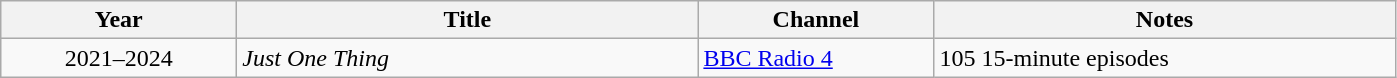<table class="wikitable ">
<tr>
<th scope="col" style="width:150px;">Year</th>
<th class="unsortable" scope="col" style="width:300px;">Title</th>
<th class="unsortable" scope="col" style="width:150px;">Channel</th>
<th class="unsortable" scope="col" style="width:300px;">Notes</th>
</tr>
<tr>
<td style="text-align:Center;">2021–2024</td>
<td><em>Just One Thing</em></td>
<td><a href='#'>BBC Radio 4</a></td>
<td>105 15-minute episodes</td>
</tr>
</table>
